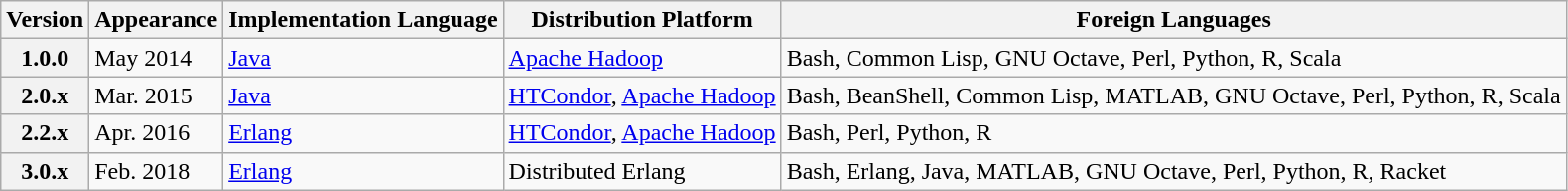<table class="wikitable">
<tr>
<th>Version</th>
<th>Appearance</th>
<th>Implementation Language</th>
<th>Distribution Platform</th>
<th>Foreign Languages</th>
</tr>
<tr>
<th>1.0.0</th>
<td>May 2014</td>
<td><a href='#'>Java</a></td>
<td><a href='#'>Apache Hadoop</a></td>
<td>Bash, Common Lisp, GNU Octave, Perl, Python, R, Scala</td>
</tr>
<tr>
<th>2.0.x</th>
<td>Mar. 2015</td>
<td><a href='#'>Java</a></td>
<td><a href='#'>HTCondor</a>, <a href='#'>Apache Hadoop</a></td>
<td>Bash, BeanShell, Common Lisp, MATLAB, GNU Octave, Perl, Python, R, Scala</td>
</tr>
<tr>
<th>2.2.x</th>
<td>Apr. 2016</td>
<td><a href='#'>Erlang</a></td>
<td><a href='#'>HTCondor</a>, <a href='#'>Apache Hadoop</a></td>
<td>Bash, Perl, Python, R</td>
</tr>
<tr>
<th>3.0.x</th>
<td>Feb. 2018</td>
<td><a href='#'>Erlang</a></td>
<td>Distributed Erlang</td>
<td>Bash, Erlang, Java, MATLAB, GNU Octave, Perl, Python, R, Racket</td>
</tr>
</table>
